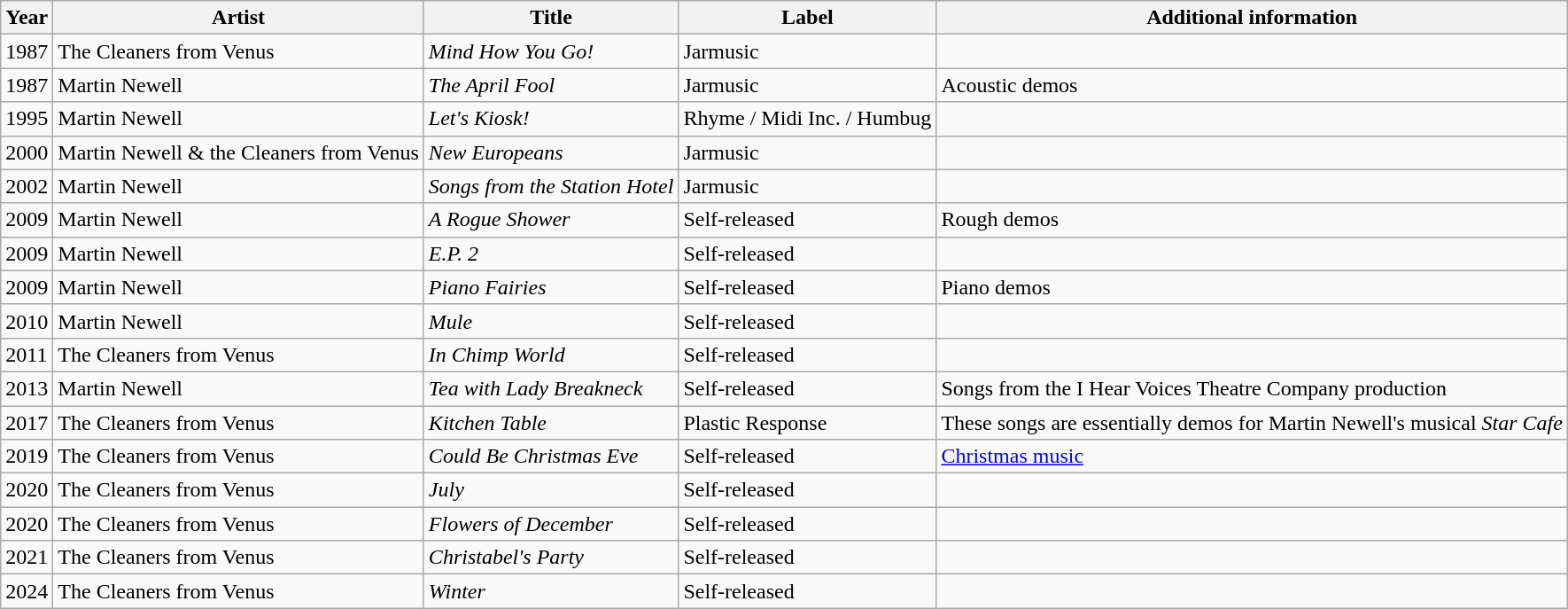<table class="wikitable">
<tr>
<th>Year</th>
<th>Artist</th>
<th>Title</th>
<th>Label</th>
<th>Additional information</th>
</tr>
<tr>
<td>1987</td>
<td>The Cleaners from Venus</td>
<td><em>Mind How You Go!</em></td>
<td>Jarmusic</td>
<td></td>
</tr>
<tr>
<td>1987</td>
<td>Martin Newell</td>
<td><em>The April Fool</em></td>
<td>Jarmusic</td>
<td>Acoustic demos</td>
</tr>
<tr>
<td>1995</td>
<td>Martin Newell</td>
<td><em>Let's Kiosk!</em></td>
<td>Rhyme / Midi Inc. / Humbug</td>
<td></td>
</tr>
<tr>
<td>2000</td>
<td>Martin Newell & the Cleaners from Venus</td>
<td><em>New Europeans</em></td>
<td>Jarmusic</td>
<td></td>
</tr>
<tr>
<td>2002</td>
<td>Martin Newell</td>
<td><em>Songs from the Station Hotel</em></td>
<td>Jarmusic</td>
<td></td>
</tr>
<tr>
<td>2009</td>
<td>Martin Newell</td>
<td><em>A Rogue Shower</em></td>
<td>Self-released</td>
<td>Rough demos</td>
</tr>
<tr>
<td>2009</td>
<td>Martin Newell</td>
<td><em>E.P. 2</em></td>
<td>Self-released</td>
<td></td>
</tr>
<tr>
<td>2009</td>
<td>Martin Newell</td>
<td><em>Piano Fairies</em></td>
<td>Self-released</td>
<td>Piano demos</td>
</tr>
<tr>
<td>2010</td>
<td>Martin Newell</td>
<td><em>Mule</em></td>
<td>Self-released</td>
<td></td>
</tr>
<tr>
<td>2011</td>
<td>The Cleaners from Venus</td>
<td><em>In Chimp World</em></td>
<td>Self-released</td>
<td></td>
</tr>
<tr>
<td>2013</td>
<td>Martin Newell</td>
<td><em>Tea with Lady Breakneck</em></td>
<td>Self-released</td>
<td>Songs from the I Hear Voices Theatre Company production</td>
</tr>
<tr>
<td>2017</td>
<td>The Cleaners from Venus</td>
<td><em>Kitchen Table</em></td>
<td>Plastic Response</td>
<td>These songs are essentially demos for Martin Newell's musical <em>Star Cafe</em></td>
</tr>
<tr>
<td>2019</td>
<td>The Cleaners from Venus</td>
<td><em>Could Be Christmas Eve</em></td>
<td>Self-released</td>
<td><a href='#'>Christmas music</a></td>
</tr>
<tr>
<td>2020</td>
<td>The Cleaners from Venus</td>
<td><em>July</em></td>
<td>Self-released</td>
<td></td>
</tr>
<tr>
<td>2020</td>
<td>The Cleaners from Venus</td>
<td><em>Flowers of December</em></td>
<td>Self-released</td>
<td></td>
</tr>
<tr>
<td>2021</td>
<td>The Cleaners from Venus</td>
<td><em>Christabel's Party</em></td>
<td>Self-released</td>
<td></td>
</tr>
<tr>
<td>2024</td>
<td>The Cleaners from Venus</td>
<td><em>Winter</em></td>
<td>Self-released</td>
<td></td>
</tr>
</table>
